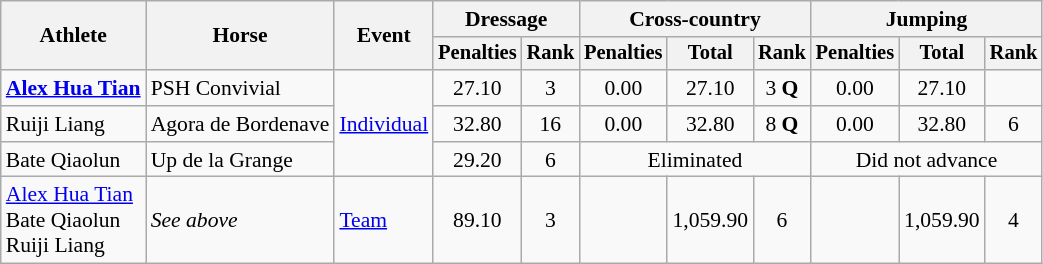<table class=wikitable style=font-size:90%;text-align:center>
<tr>
<th rowspan=2>Athlete</th>
<th rowspan=2>Horse</th>
<th rowspan=2>Event</th>
<th colspan=2>Dressage</th>
<th colspan=3>Cross-country</th>
<th colspan=3>Jumping</th>
</tr>
<tr style="font-size:95%">
<th>Penalties</th>
<th>Rank</th>
<th>Penalties</th>
<th>Total</th>
<th>Rank</th>
<th>Penalties</th>
<th>Total</th>
<th>Rank</th>
</tr>
<tr>
<td align=left><strong><a href='#'>Alex Hua Tian</a></strong></td>
<td align=left>PSH Convivial</td>
<td align=left rowspan=3><a href='#'>Individual</a></td>
<td>27.10</td>
<td>3</td>
<td>0.00</td>
<td>27.10</td>
<td>3 <strong>Q</strong></td>
<td>0.00</td>
<td>27.10</td>
<td></td>
</tr>
<tr>
<td align=left>Ruiji Liang</td>
<td align=left>Agora de Bordenave</td>
<td>32.80</td>
<td>16</td>
<td>0.00</td>
<td>32.80</td>
<td>8 <strong>Q</strong></td>
<td>0.00</td>
<td>32.80</td>
<td>6</td>
</tr>
<tr>
<td align=left>Bate Qiaolun</td>
<td align=left>Up de la Grange</td>
<td>29.20</td>
<td>6</td>
<td colspan=3>Eliminated</td>
<td colspan=3>Did not advance</td>
</tr>
<tr>
<td align=left><a href='#'>Alex Hua Tian</a><br>Bate Qiaolun<br>Ruiji Liang</td>
<td align=left><em>See above</em></td>
<td align=left><a href='#'>Team</a></td>
<td>89.10</td>
<td>3</td>
<td></td>
<td>1,059.90</td>
<td>6</td>
<td></td>
<td>1,059.90</td>
<td>4</td>
</tr>
</table>
